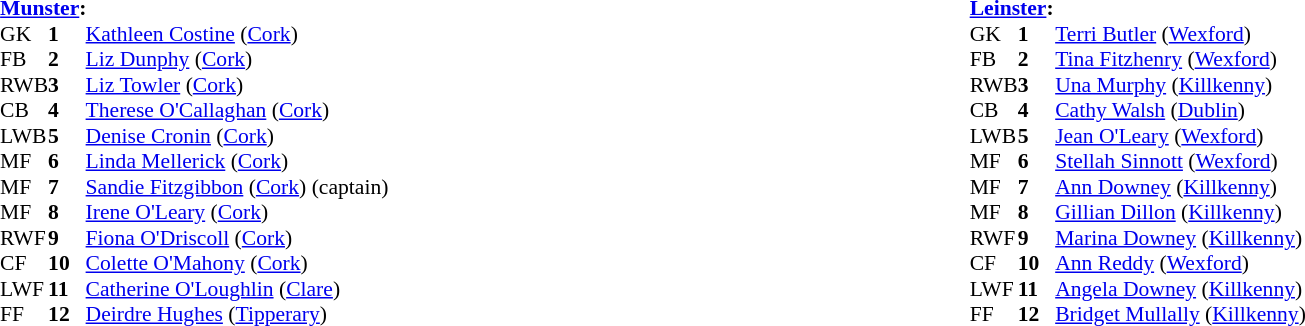<table width="100%">
<tr>
<td valign="top"></td>
<td valign="top" width="50%"><br><table style="font-size: 90%" cellspacing="0" cellpadding="0" align=center>
<tr>
<td colspan="4"><strong><a href='#'>Munster</a>:</strong></td>
</tr>
<tr>
<th width="25"></th>
<th width="25"></th>
</tr>
<tr>
<td>GK</td>
<td><strong>1</strong></td>
<td><a href='#'>Kathleen Costine</a> (<a href='#'>Cork</a>)</td>
</tr>
<tr>
<td>FB</td>
<td><strong>2</strong></td>
<td><a href='#'>Liz Dunphy</a> (<a href='#'>Cork</a>)</td>
</tr>
<tr>
<td>RWB</td>
<td><strong>3</strong></td>
<td><a href='#'>Liz Towler</a> (<a href='#'>Cork</a>)</td>
</tr>
<tr>
<td>CB</td>
<td><strong>4</strong></td>
<td><a href='#'>Therese O'Callaghan</a> (<a href='#'>Cork</a>)</td>
</tr>
<tr>
<td>LWB</td>
<td><strong>5</strong></td>
<td><a href='#'>Denise Cronin</a> (<a href='#'>Cork</a>)</td>
</tr>
<tr>
<td>MF</td>
<td><strong>6</strong></td>
<td><a href='#'>Linda Mellerick</a> (<a href='#'>Cork</a>)</td>
</tr>
<tr>
<td>MF</td>
<td><strong>7</strong></td>
<td><a href='#'>Sandie Fitzgibbon</a> (<a href='#'>Cork</a>) (captain)</td>
</tr>
<tr>
<td>MF</td>
<td><strong>8</strong></td>
<td><a href='#'>Irene O'Leary</a> (<a href='#'>Cork</a>)</td>
</tr>
<tr>
<td>RWF</td>
<td><strong>9</strong></td>
<td><a href='#'>Fiona O'Driscoll</a> (<a href='#'>Cork</a>)</td>
</tr>
<tr>
<td>CF</td>
<td><strong>10</strong></td>
<td><a href='#'>Colette O'Mahony</a> (<a href='#'>Cork</a>)</td>
</tr>
<tr>
<td>LWF</td>
<td><strong>11</strong></td>
<td><a href='#'>Catherine O'Loughlin</a> (<a href='#'>Clare</a>)</td>
</tr>
<tr>
<td>FF</td>
<td><strong>12</strong></td>
<td><a href='#'>Deirdre Hughes</a> (<a href='#'>Tipperary</a>)</td>
</tr>
<tr>
</tr>
</table>
</td>
<td valign="top" width="50%"><br><table style="font-size: 90%" cellspacing="0" cellpadding="0" align=center>
<tr>
<td colspan="4"><strong><a href='#'>Leinster</a>:</strong></td>
</tr>
<tr>
<th width="25"></th>
<th width="25"></th>
</tr>
<tr>
<td>GK</td>
<td><strong>1</strong></td>
<td><a href='#'>Terri Butler</a> (<a href='#'>Wexford</a>)</td>
</tr>
<tr>
<td>FB</td>
<td><strong>2</strong></td>
<td><a href='#'>Tina Fitzhenry</a> (<a href='#'>Wexford</a>)</td>
</tr>
<tr>
<td>RWB</td>
<td><strong>3</strong></td>
<td><a href='#'>Una Murphy</a> (<a href='#'>Killkenny</a>)</td>
</tr>
<tr>
<td>CB</td>
<td><strong>4</strong></td>
<td><a href='#'>Cathy Walsh</a> (<a href='#'>Dublin</a>)</td>
</tr>
<tr>
<td>LWB</td>
<td><strong>5</strong></td>
<td><a href='#'>Jean O'Leary</a> (<a href='#'>Wexford</a>)</td>
</tr>
<tr>
<td>MF</td>
<td><strong>6</strong></td>
<td><a href='#'>Stellah Sinnott</a> (<a href='#'>Wexford</a>)</td>
</tr>
<tr>
<td>MF</td>
<td><strong>7</strong></td>
<td><a href='#'>Ann Downey</a> (<a href='#'>Killkenny</a>)</td>
</tr>
<tr>
<td>MF</td>
<td><strong>8</strong></td>
<td><a href='#'>Gillian Dillon</a> (<a href='#'>Killkenny</a>)</td>
</tr>
<tr>
<td>RWF</td>
<td><strong>9</strong></td>
<td><a href='#'>Marina Downey</a> (<a href='#'>Killkenny</a>)</td>
</tr>
<tr>
<td>CF</td>
<td><strong>10</strong></td>
<td><a href='#'>Ann Reddy</a> (<a href='#'>Wexford</a>)</td>
</tr>
<tr>
<td>LWF</td>
<td><strong>11</strong></td>
<td><a href='#'>Angela Downey</a> (<a href='#'>Killkenny</a>)</td>
</tr>
<tr>
<td>FF</td>
<td><strong>12</strong></td>
<td><a href='#'>Bridget Mullally</a> (<a href='#'>Killkenny</a>)</td>
</tr>
<tr>
</tr>
</table>
</td>
</tr>
</table>
